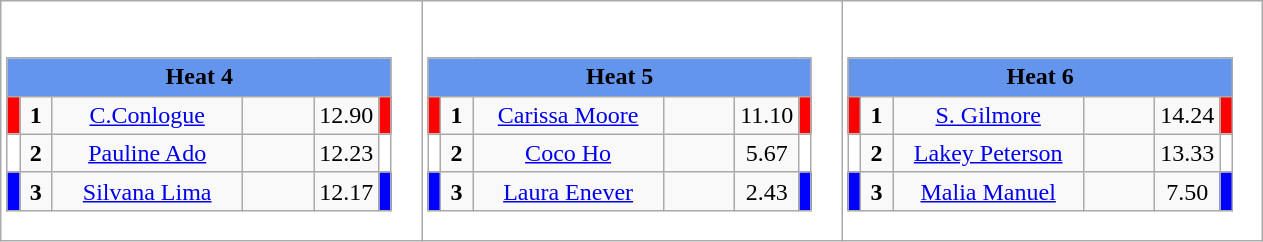<table class="wikitable" style="background:#fff;">
<tr>
<td><div><br><table class="wikitable">
<tr>
<td colspan="6"  style="text-align:center; background:#6495ed;"><strong>Heat 4</strong></td>
</tr>
<tr>
<td style="width:01px; background: #f00;"></td>
<td style="width:14px; text-align:center;"><strong>1</strong></td>
<td style="width:120px; text-align:center;"><a href='#'>C.Conlogue</a></td>
<td style="width:40px; text-align:center;"></td>
<td style="width:20px; text-align:center;">12.90</td>
<td style="width:01px; background: #f00;"></td>
</tr>
<tr>
<td style="width:01px; background: #fff;"></td>
<td style="width:14px; text-align:center;"><strong>2</strong></td>
<td style="width:120px; text-align:center;"><a href='#'>Pauline Ado</a></td>
<td style="width:40px; text-align:center;"></td>
<td style="width:20px; text-align:center;">12.23</td>
<td style="width:01px; background: #fff;"></td>
</tr>
<tr>
<td style="width:01px; background: #00f;"></td>
<td style="width:14px; text-align:center;"><strong>3</strong></td>
<td style="width:120px; text-align:center;"><a href='#'>Silvana Lima</a></td>
<td style="width:40px; text-align:center;"></td>
<td style="width:20px; text-align:center;">12.17</td>
<td style="width:01px; background: #00f;"></td>
</tr>
</table>
</div></td>
<td><div><br><table class="wikitable">
<tr>
<td colspan="6"  style="text-align:center; background:#6495ed;"><strong>Heat 5</strong></td>
</tr>
<tr>
<td style="width:01px; background: #f00;"></td>
<td style="width:14px; text-align:center;"><strong>1</strong></td>
<td style="width:120px; text-align:center;"><a href='#'>Carissa Moore</a></td>
<td style="width:40px; text-align:center;"></td>
<td style="width:20px; text-align:center;">11.10</td>
<td style="width:01px; background: #f00;"></td>
</tr>
<tr>
<td style="width:01px; background: #fff;"></td>
<td style="width:14px; text-align:center;"><strong>2</strong></td>
<td style="width:120px; text-align:center;"><a href='#'>Coco Ho</a></td>
<td style="width:40px; text-align:center;"></td>
<td style="width:20px; text-align:center;">5.67</td>
<td style="width:01px; background: #fff;"></td>
</tr>
<tr>
<td style="width:01px; background: #00f;"></td>
<td style="width:14px; text-align:center;"><strong>3</strong></td>
<td style="width:120px; text-align:center;"><a href='#'>Laura Enever</a></td>
<td style="width:40px; text-align:center;"></td>
<td style="width:20px; text-align:center;">2.43</td>
<td style="width:01px; background: #00f;"></td>
</tr>
</table>
</div></td>
<td><div><br><table class="wikitable">
<tr>
<td colspan="6"  style="text-align:center; background:#6495ed;"><strong>Heat 6</strong></td>
</tr>
<tr>
<td style="width:01px; background: #f00;"></td>
<td style="width:14px; text-align:center;"><strong>1</strong></td>
<td style="width:120px; text-align:center;"><a href='#'>S. Gilmore</a></td>
<td style="width:40px; text-align:center;"></td>
<td style="width:20px; text-align:center;">14.24</td>
<td style="width:01px; background: #f00;"></td>
</tr>
<tr>
<td style="width:01px; background: #fff;"></td>
<td style="width:14px; text-align:center;"><strong>2</strong></td>
<td style="width:120px; text-align:center;"><a href='#'>Lakey Peterson</a></td>
<td style="width:40px; text-align:center;"></td>
<td style="width:20px; text-align:center;">13.33</td>
<td style="width:01px; background: #fff;"></td>
</tr>
<tr>
<td style="width:01px; background: #00f;"></td>
<td style="width:14px; text-align:center;"><strong>3</strong></td>
<td style="width:120px; text-align:center;"><a href='#'>Malia Manuel</a></td>
<td style="width:40px; text-align:center;"></td>
<td style="width:20px; text-align:center;">7.50</td>
<td style="width:01px; background: #00f;"></td>
</tr>
</table>
</div></td>
</tr>
</table>
